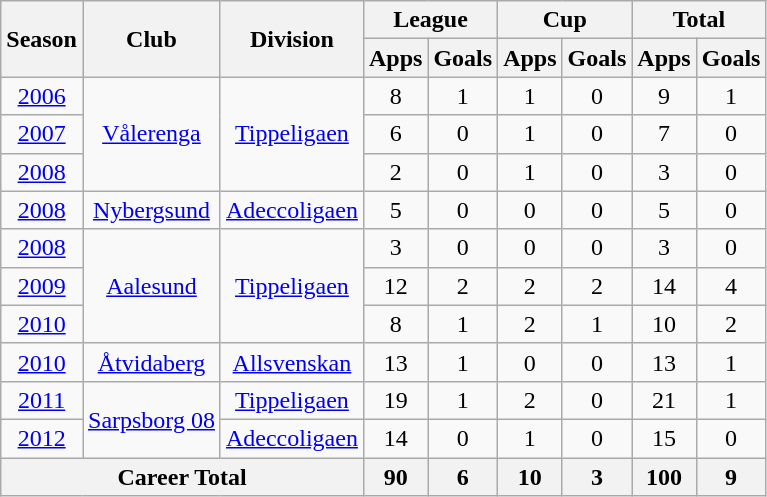<table class="wikitable" style="text-align: center;">
<tr>
<th rowspan="2">Season</th>
<th rowspan="2">Club</th>
<th rowspan="2">Division</th>
<th colspan="2">League</th>
<th colspan="2">Cup</th>
<th colspan="2">Total</th>
</tr>
<tr>
<th>Apps</th>
<th>Goals</th>
<th>Apps</th>
<th>Goals</th>
<th>Apps</th>
<th>Goals</th>
</tr>
<tr>
<td><a href='#'>2006</a></td>
<td rowspan="3" valign="center"><a href='#'>Vålerenga</a></td>
<td rowspan="3" valign="center"><a href='#'>Tippeligaen</a></td>
<td>8</td>
<td>1</td>
<td>1</td>
<td>0</td>
<td>9</td>
<td>1</td>
</tr>
<tr>
<td><a href='#'>2007</a></td>
<td>6</td>
<td>0</td>
<td>1</td>
<td>0</td>
<td>7</td>
<td>0</td>
</tr>
<tr>
<td><a href='#'>2008</a></td>
<td>2</td>
<td>0</td>
<td>1</td>
<td>0</td>
<td>3</td>
<td>0</td>
</tr>
<tr>
<td><a href='#'>2008</a></td>
<td rowspan="1" valign="center"><a href='#'>Nybergsund</a></td>
<td><a href='#'>Adeccoligaen</a></td>
<td>5</td>
<td>0</td>
<td>0</td>
<td>0</td>
<td>5</td>
<td>0</td>
</tr>
<tr>
<td><a href='#'>2008</a></td>
<td rowspan="3" valign="center"><a href='#'>Aalesund</a></td>
<td rowspan="3" valign="center"><a href='#'>Tippeligaen</a></td>
<td>3</td>
<td>0</td>
<td>0</td>
<td>0</td>
<td>3</td>
<td>0</td>
</tr>
<tr>
<td><a href='#'>2009</a></td>
<td>12</td>
<td>2</td>
<td>2</td>
<td>2</td>
<td>14</td>
<td>4</td>
</tr>
<tr>
<td><a href='#'>2010</a></td>
<td>8</td>
<td>1</td>
<td>2</td>
<td>1</td>
<td>10</td>
<td>2</td>
</tr>
<tr>
<td><a href='#'>2010</a></td>
<td rowspan="1" valign="center"><a href='#'>Åtvidaberg</a></td>
<td><a href='#'>Allsvenskan</a></td>
<td>13</td>
<td>1</td>
<td>0</td>
<td>0</td>
<td>13</td>
<td>1</td>
</tr>
<tr>
<td><a href='#'>2011</a></td>
<td rowspan="2" valign="center"><a href='#'>Sarpsborg 08</a></td>
<td><a href='#'>Tippeligaen</a></td>
<td>19</td>
<td>1</td>
<td>2</td>
<td>0</td>
<td>21</td>
<td>1</td>
</tr>
<tr>
<td><a href='#'>2012</a></td>
<td><a href='#'>Adeccoligaen</a></td>
<td>14</td>
<td>0</td>
<td>1</td>
<td>0</td>
<td>15</td>
<td>0</td>
</tr>
<tr>
<th colspan="3">Career Total</th>
<th>90</th>
<th>6</th>
<th>10</th>
<th>3</th>
<th>100</th>
<th>9</th>
</tr>
</table>
